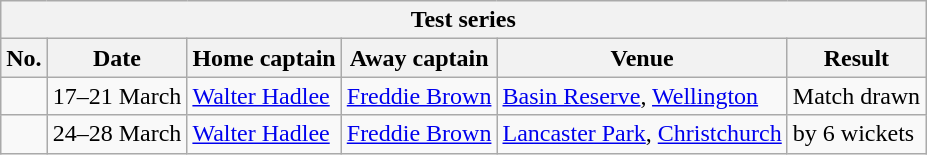<table class="wikitable">
<tr>
<th colspan="9">Test series</th>
</tr>
<tr>
<th>No.</th>
<th>Date</th>
<th>Home captain</th>
<th>Away captain</th>
<th>Venue</th>
<th>Result</th>
</tr>
<tr>
<td></td>
<td>17–21 March</td>
<td><a href='#'>Walter Hadlee</a></td>
<td><a href='#'>Freddie Brown</a></td>
<td><a href='#'>Basin Reserve</a>, <a href='#'>Wellington</a></td>
<td>Match drawn</td>
</tr>
<tr>
<td></td>
<td>24–28 March</td>
<td><a href='#'>Walter Hadlee</a></td>
<td><a href='#'>Freddie Brown</a></td>
<td><a href='#'>Lancaster Park</a>, <a href='#'>Christchurch</a></td>
<td> by 6 wickets</td>
</tr>
</table>
